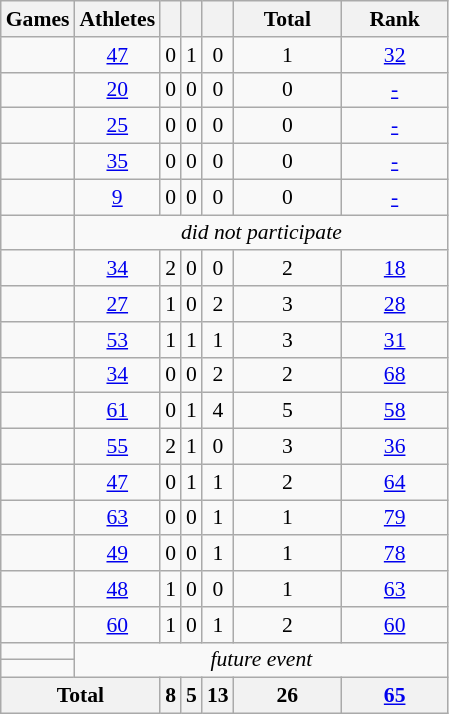<table class="wikitable" style="text-align:center; font-size:90%;">
<tr>
<th>Games</th>
<th>Athletes</th>
<th width:3em; font-weight:bold;"></th>
<th width:3em; font-weight:bold;"></th>
<th width:3em; font-weight:bold;"></th>
<th style="width:4.5em; font-weight:bold;">Total</th>
<th style="width:4.5em; font-weight:bold;">Rank</th>
</tr>
<tr>
<td align=left> </td>
<td><a href='#'>47</a></td>
<td>0</td>
<td>1</td>
<td>0</td>
<td>1</td>
<td><a href='#'>32</a></td>
</tr>
<tr>
<td align=left> </td>
<td><a href='#'>20</a></td>
<td>0</td>
<td>0</td>
<td>0</td>
<td>0</td>
<td><a href='#'>-</a></td>
</tr>
<tr>
<td align=left> </td>
<td><a href='#'>25</a></td>
<td>0</td>
<td>0</td>
<td>0</td>
<td>0</td>
<td><a href='#'>-</a></td>
</tr>
<tr>
<td align=left> </td>
<td><a href='#'>35</a></td>
<td>0</td>
<td>0</td>
<td>0</td>
<td>0</td>
<td><a href='#'>-</a></td>
</tr>
<tr>
<td align=left> </td>
<td><a href='#'>9</a></td>
<td>0</td>
<td>0</td>
<td>0</td>
<td>0</td>
<td><a href='#'>-</a></td>
</tr>
<tr>
<td align=left> </td>
<td colspan=6><em>did not participate</em></td>
</tr>
<tr>
<td align=left> </td>
<td><a href='#'>34</a></td>
<td>2</td>
<td>0</td>
<td>0</td>
<td>2</td>
<td><a href='#'>18</a></td>
</tr>
<tr>
<td align=left> </td>
<td><a href='#'>27</a></td>
<td>1</td>
<td>0</td>
<td>2</td>
<td>3</td>
<td><a href='#'>28</a></td>
</tr>
<tr>
<td align=left> </td>
<td><a href='#'>53</a></td>
<td>1</td>
<td>1</td>
<td>1</td>
<td>3</td>
<td><a href='#'>31</a></td>
</tr>
<tr>
<td align=left> </td>
<td><a href='#'>34</a></td>
<td>0</td>
<td>0</td>
<td>2</td>
<td>2</td>
<td><a href='#'>68</a></td>
</tr>
<tr>
<td align=left> </td>
<td><a href='#'>61</a></td>
<td>0</td>
<td>1</td>
<td>4</td>
<td>5</td>
<td><a href='#'>58</a></td>
</tr>
<tr>
<td align=left> </td>
<td><a href='#'>55</a></td>
<td>2</td>
<td>1</td>
<td>0</td>
<td>3</td>
<td><a href='#'>36</a></td>
</tr>
<tr>
<td align=left> </td>
<td><a href='#'>47</a></td>
<td>0</td>
<td>1</td>
<td>1</td>
<td>2</td>
<td><a href='#'>64</a></td>
</tr>
<tr>
<td align=left> </td>
<td><a href='#'>63</a></td>
<td>0</td>
<td>0</td>
<td>1</td>
<td>1</td>
<td><a href='#'>79</a></td>
</tr>
<tr>
<td align=left> </td>
<td><a href='#'>49</a></td>
<td>0</td>
<td>0</td>
<td>1</td>
<td>1</td>
<td><a href='#'>78</a></td>
</tr>
<tr>
<td align=left> </td>
<td><a href='#'>48</a></td>
<td>1</td>
<td>0</td>
<td>0</td>
<td>1</td>
<td><a href='#'>63</a></td>
</tr>
<tr>
<td align=left> </td>
<td><a href='#'>60</a></td>
<td>1</td>
<td>0</td>
<td>1</td>
<td>2</td>
<td><a href='#'>60</a></td>
</tr>
<tr>
<td align=left> </td>
<td rowspan=2 colspan=6><em>future event</em></td>
</tr>
<tr>
<td align=left> </td>
</tr>
<tr>
<th colspan=2>Total</th>
<th>8</th>
<th>5</th>
<th>13</th>
<th>26</th>
<th><a href='#'>65</a></th>
</tr>
</table>
